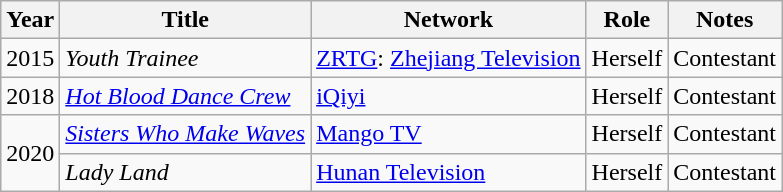<table class="wikitable">
<tr style>
<th>Year</th>
<th>Title</th>
<th>Network</th>
<th>Role</th>
<th>Notes</th>
</tr>
<tr>
<td>2015</td>
<td><em>Youth Trainee</em></td>
<td><a href='#'>ZRTG</a>: <a href='#'>Zhejiang Television</a></td>
<td>Herself</td>
<td>Contestant</td>
</tr>
<tr>
<td>2018</td>
<td><em><a href='#'>Hot Blood Dance Crew</a></em></td>
<td><a href='#'>iQiyi</a></td>
<td>Herself</td>
<td>Contestant</td>
</tr>
<tr>
<td rowspan=2>2020</td>
<td><em><a href='#'>Sisters Who Make Waves</a></em></td>
<td><a href='#'>Mango TV</a></td>
<td>Herself</td>
<td>Contestant</td>
</tr>
<tr>
<td><em>Lady Land</em></td>
<td><a href='#'>Hunan Television</a></td>
<td>Herself</td>
<td>Contestant</td>
</tr>
</table>
